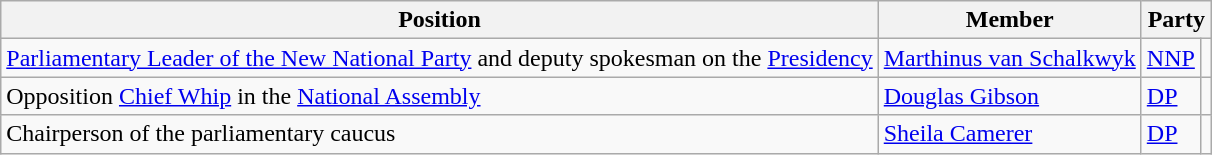<table class="wikitable">
<tr>
<th>Position</th>
<th>Member</th>
<th colspan="2">Party</th>
</tr>
<tr>
<td><a href='#'>Parliamentary Leader of the New National Party</a> and deputy spokesman on the <a href='#'>Presidency</a></td>
<td><a href='#'>Marthinus van Schalkwyk</a></td>
<td><a href='#'>NNP</a></td>
<td></td>
</tr>
<tr>
<td>Opposition <a href='#'>Chief Whip</a> in the <a href='#'>National Assembly</a></td>
<td><a href='#'>Douglas Gibson</a></td>
<td><a href='#'>DP</a></td>
<td></td>
</tr>
<tr>
<td>Chairperson of the parliamentary caucus</td>
<td><a href='#'>Sheila Camerer</a></td>
<td><a href='#'>DP</a></td>
<td></td>
</tr>
</table>
